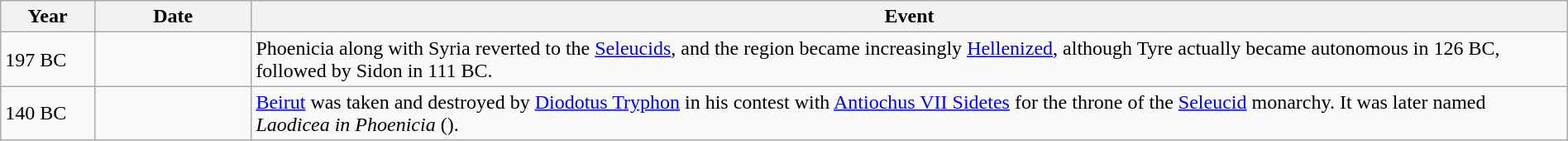<table class="wikitable" width="100%">
<tr>
<th style="width:6%">Year</th>
<th style="width:10%">Date</th>
<th>Event</th>
</tr>
<tr>
<td>197 BC</td>
<td></td>
<td>Phoenicia along with Syria reverted to the <a href='#'>Seleucids</a>, and the region became increasingly <a href='#'>Hellenized</a>, although Tyre actually became autonomous in 126 BC, followed by Sidon in 111 BC.</td>
</tr>
<tr>
<td>140 BC</td>
<td></td>
<td><a href='#'>Beirut</a> was taken and destroyed by <a href='#'>Diodotus Tryphon</a> in his contest with <a href='#'>Antiochus VII Sidetes</a> for the throne of the <a href='#'>Seleucid</a> monarchy. It was later named <em>Laodicea in Phoenicia</em> ().</td>
</tr>
</table>
